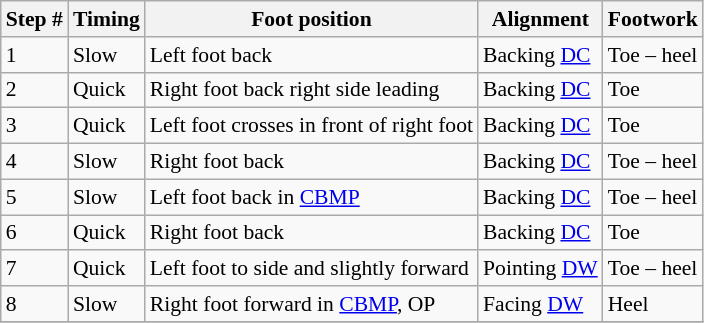<table class="wikitable" style="font-size:90%;">
<tr>
<th>Step #</th>
<th>Timing</th>
<th>Foot position</th>
<th>Alignment</th>
<th>Footwork</th>
</tr>
<tr>
<td>1</td>
<td>Slow</td>
<td>Left foot back</td>
<td>Backing <a href='#'>DC</a></td>
<td>Toe – heel</td>
</tr>
<tr>
<td>2</td>
<td>Quick</td>
<td>Right foot back right side leading</td>
<td>Backing <a href='#'>DC</a></td>
<td>Toe</td>
</tr>
<tr>
<td>3</td>
<td>Quick</td>
<td>Left foot crosses in front of right foot</td>
<td>Backing <a href='#'>DC</a></td>
<td>Toe</td>
</tr>
<tr>
<td>4</td>
<td>Slow</td>
<td>Right foot back</td>
<td>Backing <a href='#'>DC</a></td>
<td>Toe – heel</td>
</tr>
<tr>
<td>5</td>
<td>Slow</td>
<td>Left foot back in <a href='#'>CBMP</a></td>
<td>Backing <a href='#'>DC</a></td>
<td>Toe – heel</td>
</tr>
<tr>
<td>6</td>
<td>Quick</td>
<td>Right foot back</td>
<td>Backing <a href='#'>DC</a></td>
<td>Toe</td>
</tr>
<tr>
<td>7</td>
<td>Quick</td>
<td>Left foot to side and slightly forward</td>
<td>Pointing <a href='#'>DW</a></td>
<td>Toe – heel</td>
</tr>
<tr>
<td>8</td>
<td>Slow</td>
<td>Right foot forward in <a href='#'>CBMP</a>, OP</td>
<td>Facing <a href='#'>DW</a></td>
<td>Heel</td>
</tr>
<tr>
</tr>
</table>
